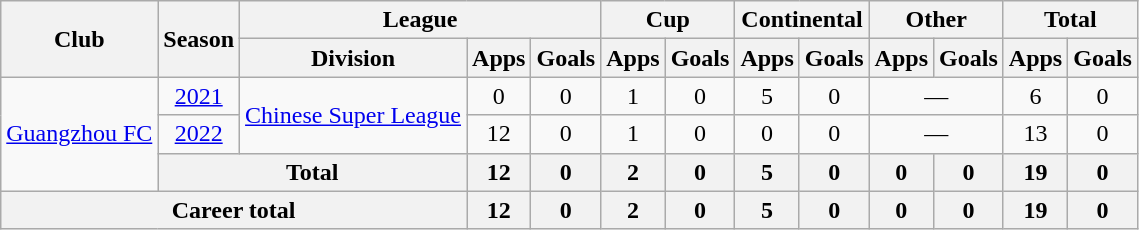<table class="wikitable" style="text-align: center">
<tr>
<th rowspan="2">Club</th>
<th rowspan="2">Season</th>
<th colspan="3">League</th>
<th colspan="2">Cup</th>
<th colspan="2">Continental</th>
<th colspan="2">Other</th>
<th colspan="2">Total</th>
</tr>
<tr>
<th>Division</th>
<th>Apps</th>
<th>Goals</th>
<th>Apps</th>
<th>Goals</th>
<th>Apps</th>
<th>Goals</th>
<th>Apps</th>
<th>Goals</th>
<th>Apps</th>
<th>Goals</th>
</tr>
<tr>
<td rowspan="3"><a href='#'>Guangzhou FC</a></td>
<td><a href='#'>2021</a></td>
<td rowspan="2"><a href='#'>Chinese Super League</a></td>
<td>0</td>
<td>0</td>
<td>1</td>
<td>0</td>
<td>5</td>
<td>0</td>
<td colspan="2">—</td>
<td>6</td>
<td>0</td>
</tr>
<tr>
<td><a href='#'>2022</a></td>
<td>12</td>
<td>0</td>
<td>1</td>
<td>0</td>
<td>0</td>
<td>0</td>
<td colspan="2">—</td>
<td>13</td>
<td>0</td>
</tr>
<tr>
<th colspan=2>Total</th>
<th>12</th>
<th>0</th>
<th>2</th>
<th>0</th>
<th>5</th>
<th>0</th>
<th>0</th>
<th>0</th>
<th>19</th>
<th>0</th>
</tr>
<tr>
<th colspan=3>Career total</th>
<th>12</th>
<th>0</th>
<th>2</th>
<th>0</th>
<th>5</th>
<th>0</th>
<th>0</th>
<th>0</th>
<th>19</th>
<th>0</th>
</tr>
</table>
